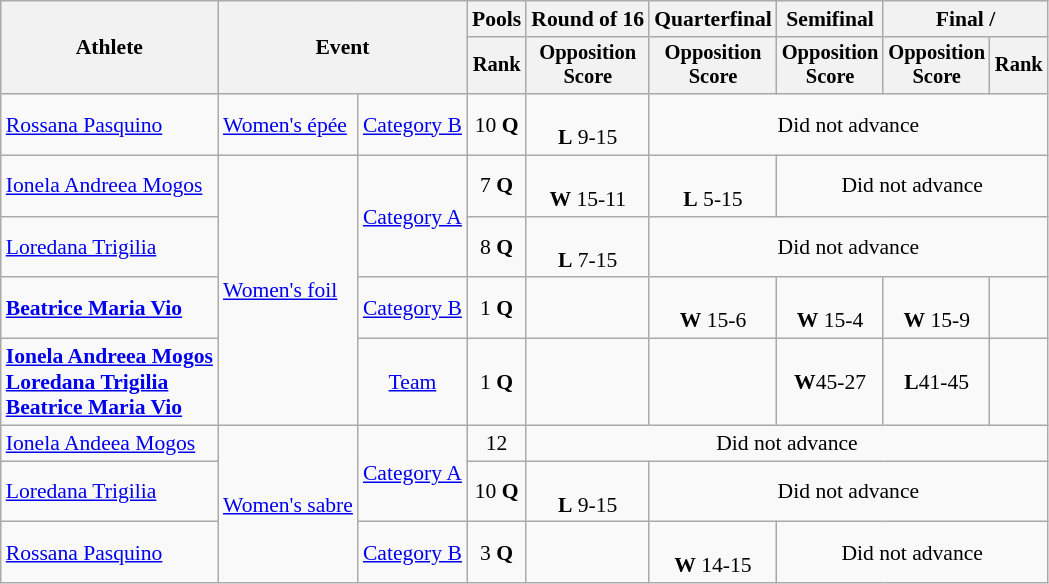<table class="wikitable" style="font-size:90%">
<tr>
<th rowspan="2">Athlete</th>
<th colspan=2 rowspan="2">Event</th>
<th>Pools</th>
<th>Round of 16</th>
<th>Quarterfinal</th>
<th>Semifinal</th>
<th colspan=2>Final / </th>
</tr>
<tr style="font-size:95%">
<th>Rank</th>
<th>Opposition <br> Score</th>
<th>Opposition <br> Score</th>
<th>Opposition <br> Score</th>
<th>Opposition <br> Score</th>
<th>Rank</th>
</tr>
<tr align=center>
<td align=left><a href='#'>Rossana Pasquino</a></td>
<td align=left><a href='#'>Women's épée</a></td>
<td><a href='#'>Category B</a></td>
<td>10 <strong>Q</strong></td>
<td><br><strong>L</strong> 9-15</td>
<td colspan=4>Did not advance</td>
</tr>
<tr align=center>
<td align=left><a href='#'>Ionela Andreea Mogos</a></td>
<td align=left rowspan=4><a href='#'>Women's foil</a></td>
<td rowspan=2><a href='#'>Category A</a></td>
<td>7 <strong>Q</strong></td>
<td><br><strong>W</strong> 15-11</td>
<td><br><strong>L</strong> 5-15</td>
<td colspan=3>Did not advance</td>
</tr>
<tr align=center>
<td align=left><a href='#'>Loredana Trigilia</a></td>
<td>8 <strong>Q</strong></td>
<td><br><strong>L</strong> 7-15</td>
<td colspan=4>Did not advance</td>
</tr>
<tr align=center>
<td align=left><strong><a href='#'>Beatrice Maria Vio</a></strong></td>
<td><a href='#'>Category B</a></td>
<td>1 <strong>Q</strong></td>
<td></td>
<td><br><strong>W</strong> 15-6</td>
<td><br><strong>W</strong> 15-4</td>
<td><br><strong>W</strong> 15-9</td>
<td></td>
</tr>
<tr align=center>
<td align=left><strong><a href='#'>Ionela Andreea Mogos</a><br><a href='#'>Loredana Trigilia</a><br><a href='#'>Beatrice Maria Vio</a></strong></td>
<td><a href='#'>Team</a></td>
<td>1 <strong>Q</strong></td>
<td></td>
<td></td>
<td><strong>W</strong>45-27</td>
<td><strong>L</strong>41-45</td>
<td></td>
</tr>
<tr align=center>
<td align=left><a href='#'>Ionela Andeea Mogos</a></td>
<td align=left rowspan=3><a href='#'>Women's sabre</a></td>
<td rowspan=2><a href='#'>Category A</a></td>
<td>12</td>
<td colspan=5>Did not advance</td>
</tr>
<tr align=center>
<td align=left><a href='#'>Loredana Trigilia</a></td>
<td>10 <strong>Q</strong></td>
<td><br><strong>L</strong> 9-15</td>
<td colspan=4>Did not advance</td>
</tr>
<tr align=center>
<td align=left><a href='#'>Rossana Pasquino</a></td>
<td><a href='#'>Category B</a></td>
<td>3 <strong>Q</strong></td>
<td></td>
<td><br><strong>W</strong> 14-15</td>
<td colspan=3>Did not advance</td>
</tr>
</table>
